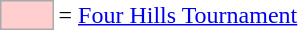<table style="background:transparent;">
<tr>
<td style="background-color:#ffcfcf; border:1px solid #aaaaaa; width:2em;"></td>
<td>= <a href='#'>Four Hills Tournament</a></td>
</tr>
</table>
